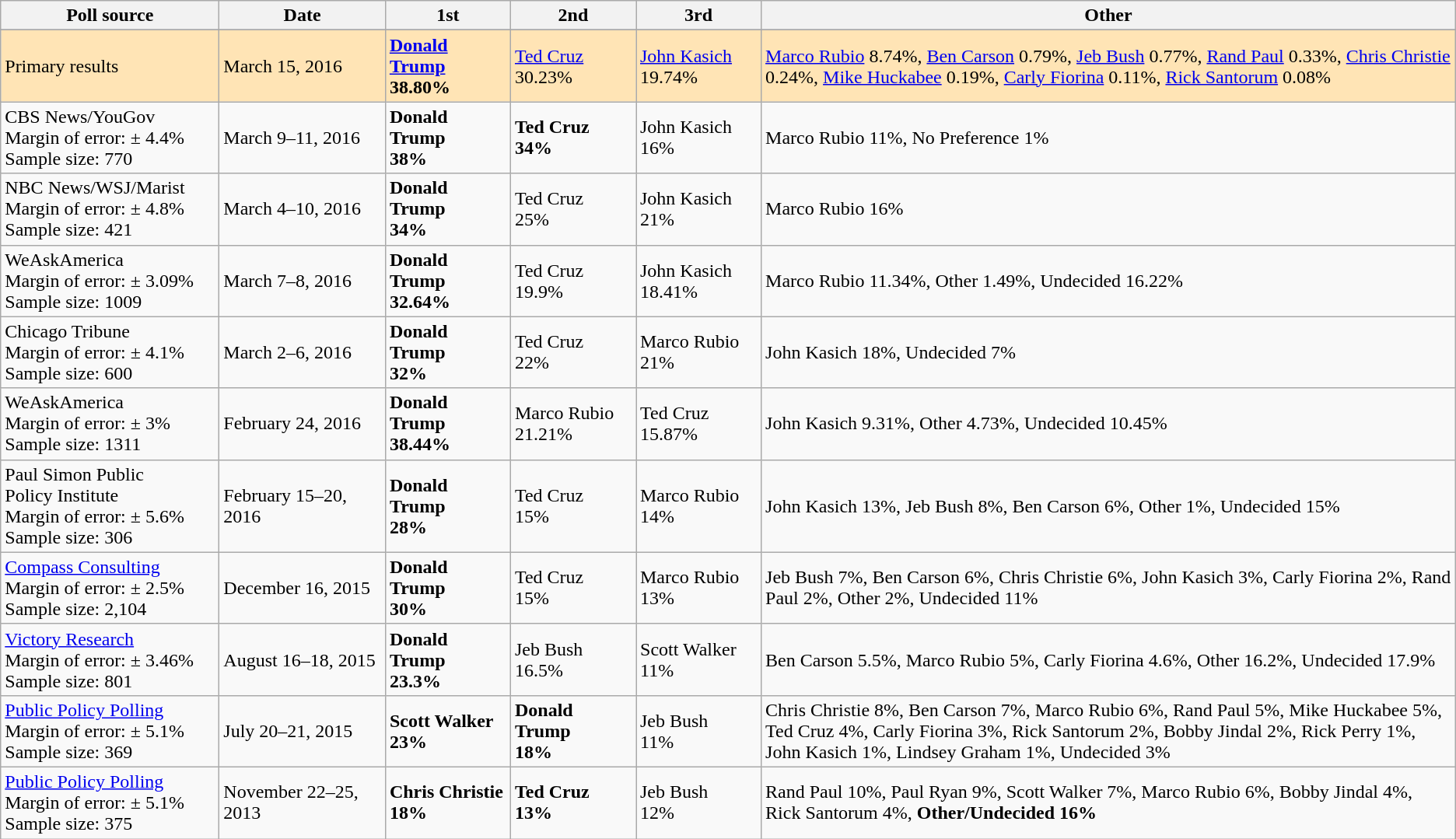<table class="wikitable">
<tr>
<th style="width:180px;">Poll source</th>
<th style="width:135px;">Date</th>
<th style="width:100px;">1st</th>
<th style="width:100px;">2nd</th>
<th style="width:100px;">3rd</th>
<th>Other</th>
</tr>
<tr>
</tr>
<tr style="background:Moccasin;">
<td>Primary results</td>
<td>March 15, 2016</td>
<td><strong><a href='#'>Donald Trump</a><br>38.80%</strong></td>
<td><a href='#'>Ted Cruz</a><br>30.23%</td>
<td><a href='#'>John Kasich</a><br>19.74%</td>
<td><a href='#'>Marco Rubio</a> 8.74%, <a href='#'>Ben Carson</a> 0.79%, <a href='#'>Jeb Bush</a> 0.77%, <a href='#'>Rand Paul</a> 0.33%, <a href='#'>Chris Christie</a> 0.24%, <a href='#'>Mike Huckabee</a> 0.19%, <a href='#'>Carly Fiorina</a> 0.11%, <a href='#'>Rick Santorum</a> 0.08%</td>
</tr>
<tr>
<td>CBS News/YouGov<br>Margin of error: ± 4.4%
Sample size: 770</td>
<td>March 9–11, 2016</td>
<td><strong>Donald Trump<br>38%</strong></td>
<td><strong>Ted Cruz<br>34%</strong></td>
<td>John Kasich<br>16%</td>
<td>Marco Rubio 11%, No Preference 1%</td>
</tr>
<tr>
<td>NBC News/WSJ/Marist<br>Margin of error: ± 4.8%
Sample size: 421</td>
<td>March 4–10, 2016</td>
<td><strong>Donald Trump<br>34%</strong></td>
<td>Ted Cruz<br>25%</td>
<td>John Kasich<br>21%</td>
<td>Marco Rubio 16%</td>
</tr>
<tr>
<td>WeAskAmerica<br>Margin of error: ± 3.09%
<br>Sample size: 1009</td>
<td>March 7–8, 2016</td>
<td><strong>Donald Trump<br>32.64%</strong></td>
<td>Ted Cruz<br>19.9%</td>
<td>John Kasich<br>18.41%</td>
<td>Marco Rubio 11.34%, Other 1.49%, Undecided 16.22%</td>
</tr>
<tr>
<td>Chicago Tribune<br>Margin of error: ± 4.1%
<br>Sample size: 600</td>
<td>March 2–6, 2016</td>
<td><strong>Donald Trump<br>32%</strong></td>
<td>Ted Cruz<br>22%</td>
<td>Marco Rubio<br>21%</td>
<td>John Kasich 18%, Undecided 7%</td>
</tr>
<tr>
<td>WeAskAmerica<br>Margin of error: ± 3%
<br>Sample size: 1311</td>
<td>February 24, 2016</td>
<td><strong>Donald Trump<br>38.44%</strong></td>
<td>Marco Rubio<br>21.21%</td>
<td>Ted Cruz<br>15.87%</td>
<td>John Kasich 9.31%, Other 4.73%, Undecided 10.45%</td>
</tr>
<tr>
<td>Paul Simon Public<br>Policy Institute<br>Margin of error: ± 5.6%
<br>Sample size: 306</td>
<td>February 15–20, 2016</td>
<td><strong>Donald Trump<br>28%</strong></td>
<td>Ted Cruz<br>15%</td>
<td>Marco Rubio<br>14%</td>
<td>John Kasich 13%, Jeb Bush 8%, Ben Carson 6%, Other 1%, Undecided 15%</td>
</tr>
<tr>
<td><a href='#'>Compass Consulting</a><br>Margin of error: ± 2.5%
<br>Sample size: 2,104</td>
<td>December 16, 2015</td>
<td><strong>Donald Trump<br>30%</strong></td>
<td>Ted Cruz<br>15%</td>
<td>Marco Rubio<br>13%</td>
<td>Jeb Bush 7%, Ben Carson 6%, Chris Christie 6%, John Kasich 3%, Carly Fiorina 2%, Rand Paul 2%, Other 2%, Undecided 11%</td>
</tr>
<tr>
<td><a href='#'>Victory Research</a><br>Margin of error: ± 3.46%
<br>Sample size: 801</td>
<td>August 16–18, 2015</td>
<td><strong>Donald Trump<br>23.3%</strong></td>
<td>Jeb Bush<br>16.5%</td>
<td>Scott Walker<br>11%</td>
<td>Ben Carson 5.5%, Marco Rubio 5%, Carly Fiorina 4.6%, Other 16.2%, Undecided 17.9%</td>
</tr>
<tr>
<td><a href='#'>Public Policy Polling</a><br>Margin of error: ± 5.1%
<br>Sample size: 369</td>
<td>July 20–21, 2015</td>
<td><strong>Scott Walker<br>23%</strong></td>
<td><strong>Donald Trump<br>18%</strong></td>
<td>Jeb Bush<br>11%</td>
<td>Chris Christie 8%, Ben Carson 7%, Marco Rubio 6%, Rand Paul 5%, Mike Huckabee 5%, Ted Cruz 4%, Carly Fiorina 3%, Rick Santorum 2%, Bobby Jindal 2%, Rick Perry 1%, John Kasich 1%, Lindsey Graham 1%, Undecided 3%</td>
</tr>
<tr>
<td><a href='#'>Public Policy Polling</a><br>Margin of error: ± 5.1%
<br>Sample size: 375</td>
<td>November 22–25, 2013</td>
<td><strong>Chris Christie<br>18%</strong></td>
<td><strong>Ted Cruz<br>13%</strong></td>
<td>Jeb Bush<br>12%</td>
<td>Rand Paul 10%, Paul Ryan 9%, Scott Walker 7%, Marco Rubio 6%, Bobby Jindal 4%, Rick Santorum 4%, <span><strong>Other/Undecided 16%</strong></span></td>
</tr>
</table>
